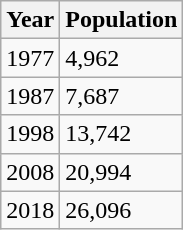<table class="wikitable">
<tr>
<th>Year</th>
<th>Population</th>
</tr>
<tr>
<td>1977</td>
<td>4,962</td>
</tr>
<tr>
<td>1987</td>
<td>7,687</td>
</tr>
<tr>
<td>1998</td>
<td>13,742</td>
</tr>
<tr>
<td>2008</td>
<td>20,994</td>
</tr>
<tr>
<td>2018</td>
<td>26,096</td>
</tr>
</table>
